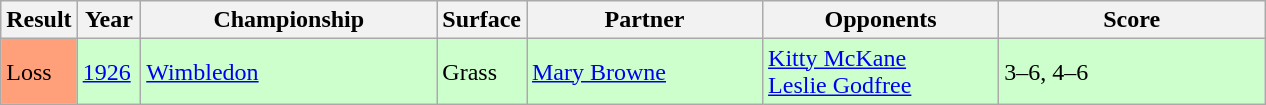<table class="sortable wikitable">
<tr>
<th style="width:40px">Result</th>
<th style="width:35px">Year</th>
<th style="width:190px">Championship</th>
<th style="width:50px">Surface</th>
<th style="width:150px">Partner</th>
<th style="width:150px">Opponents</th>
<th style="width:170px" class="unsortable">Score</th>
</tr>
<tr style="background:#cfc;">
<td style="background:#ffa07a;">Loss</td>
<td><a href='#'>1926</a></td>
<td><a href='#'>Wimbledon</a></td>
<td>Grass</td>
<td> <a href='#'>Mary Browne</a></td>
<td> <a href='#'>Kitty McKane</a> <br>  <a href='#'>Leslie Godfree</a></td>
<td>3–6, 4–6</td>
</tr>
</table>
